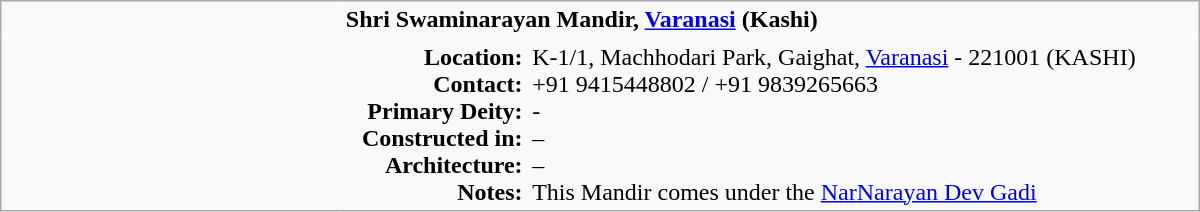<table class="wikitable plain" border="0" width="800">
<tr>
<td width="220px" rowspan="2" style="border:none;"></td>
<td valign="top" colspan=2 style="border:none;"><strong>Shri Swaminarayan Mandir, <a href='#'>Varanasi</a> (Kashi)</strong></td>
</tr>
<tr>
<td valign="top" style="text-align:right; border:none;"><strong>Location:</strong><br><strong>Contact:</strong><br><strong>Primary Deity:</strong><br><strong>Constructed in:</strong><br><strong>Architecture:</strong><br><strong>Notes:</strong></td>
<td valign="top" style="border:none;">K-1/1, Machhodari Park, Gaighat, <a href='#'>Varanasi</a> - 221001 (KASHI) <br> +91 9415448802 / +91 9839265663<br>- <br>– <br>– <br>This Mandir comes under the <a href='#'>NarNarayan Dev Gadi</a></td>
</tr>
</table>
